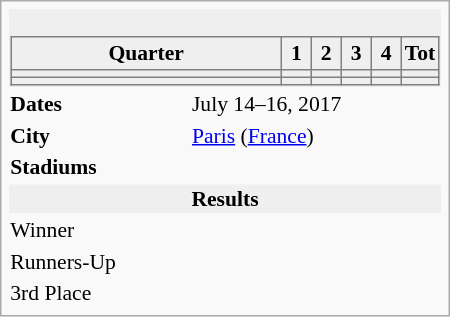<table class="infobox" width="300" style="font-size: 90%;">
<tr>
<td align="center" colspan="2" style="background: #efefef;"><br><table class="toccolours" border="1" cellpadding="2" cellspacing="2" style="width: 100%; border-collapse: collapse;">
<tr style="text-align:center">
<td><strong>Quarter</strong></td>
<td style="width: 7%;"><strong>1</strong></td>
<td style="width: 7%;"><strong>2</strong></td>
<td style="width: 7%;"><strong>3</strong></td>
<td style="width: 7%;"><strong>4</strong></td>
<td style="width: 7%;"><strong>Tot</strong></td>
</tr>
<tr style="text-align:center">
<td style="text-align:left"></td>
<td></td>
<td></td>
<td></td>
<td></td>
<td></td>
</tr>
<tr style="text-align:center">
<td style="text-align:left"></td>
<td></td>
<td></td>
<td></td>
<td></td>
<th></th>
</tr>
</table>
</td>
</tr>
<tr style="vertical-align: middle;">
<td><strong>Dates</strong></td>
<td>July 14–16, 2017</td>
</tr>
<tr style="vertical-align: middle;">
<td><strong>City</strong></td>
<td><a href='#'>Paris</a> (<a href='#'>France</a>)</td>
</tr>
<tr style="vertical-align: middle;">
<td><strong>Stadiums</strong></td>
<td></td>
</tr>
<tr>
<td align="center" bgcolor="#efefef" colspan=2><strong>Results</strong></td>
</tr>
<tr style="vertical-align: middle;">
<td> Winner</td>
<td></td>
</tr>
<tr style="vertical-align: middle;">
<td> Runners-Up</td>
<td></td>
</tr>
<tr style="vertical-align: middle;">
<td> 3rd Place</td>
<td></td>
</tr>
</table>
